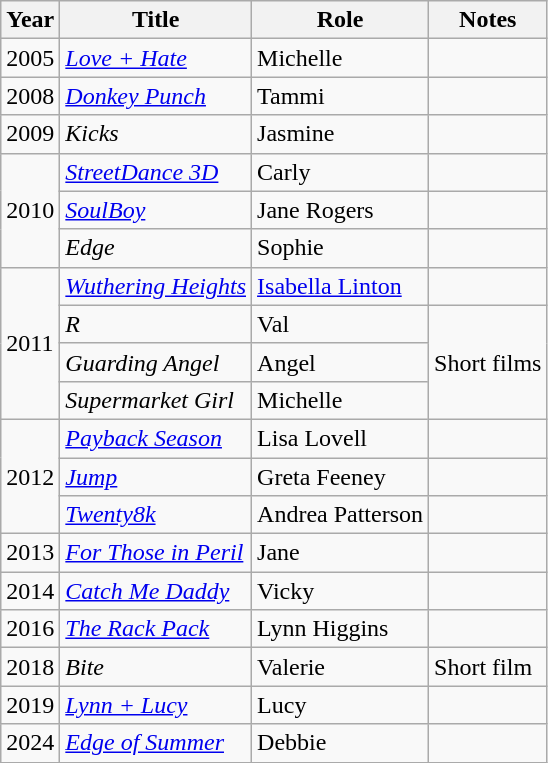<table class="wikitable">
<tr>
<th>Year</th>
<th>Title</th>
<th>Role</th>
<th>Notes</th>
</tr>
<tr>
<td>2005</td>
<td><em><a href='#'>Love + Hate</a></em></td>
<td>Michelle</td>
<td></td>
</tr>
<tr>
<td>2008</td>
<td><em><a href='#'>Donkey Punch</a></em></td>
<td>Tammi</td>
<td></td>
</tr>
<tr>
<td>2009</td>
<td><em>Kicks</em></td>
<td>Jasmine</td>
<td></td>
</tr>
<tr>
<td rowspan=3>2010</td>
<td><em><a href='#'>StreetDance 3D</a></em></td>
<td>Carly</td>
<td></td>
</tr>
<tr>
<td><em><a href='#'>SoulBoy</a></em></td>
<td>Jane Rogers</td>
<td></td>
</tr>
<tr>
<td><em>Edge</em></td>
<td>Sophie</td>
<td></td>
</tr>
<tr>
<td rowspan=4>2011</td>
<td><em><a href='#'>Wuthering Heights</a></em></td>
<td><a href='#'>Isabella Linton</a></td>
<td></td>
</tr>
<tr>
<td><em>R</em></td>
<td>Val</td>
<td rowspan=3>Short films</td>
</tr>
<tr>
<td><em>Guarding Angel</em></td>
<td>Angel</td>
</tr>
<tr>
<td><em>Supermarket Girl</em></td>
<td>Michelle</td>
</tr>
<tr>
<td rowspan=3>2012</td>
<td><em><a href='#'>Payback Season</a></em></td>
<td>Lisa Lovell</td>
<td></td>
</tr>
<tr>
<td><em><a href='#'>Jump</a></em></td>
<td>Greta Feeney</td>
<td></td>
</tr>
<tr>
<td><em><a href='#'>Twenty8k</a></em></td>
<td>Andrea Patterson</td>
<td></td>
</tr>
<tr>
<td>2013</td>
<td><em><a href='#'>For Those in Peril</a></em></td>
<td>Jane</td>
<td></td>
</tr>
<tr>
<td>2014</td>
<td><em><a href='#'>Catch Me Daddy</a></em></td>
<td>Vicky</td>
<td></td>
</tr>
<tr>
<td>2016</td>
<td><em><a href='#'>The Rack Pack</a></em></td>
<td>Lynn Higgins</td>
<td></td>
</tr>
<tr>
<td>2018</td>
<td><em>Bite</em></td>
<td>Valerie</td>
<td>Short film</td>
</tr>
<tr>
<td>2019</td>
<td><em><a href='#'>Lynn + Lucy</a></em></td>
<td>Lucy</td>
<td></td>
</tr>
<tr>
<td>2024</td>
<td><em><a href='#'>Edge of Summer</a></em></td>
<td>Debbie</td>
<td></td>
</tr>
</table>
